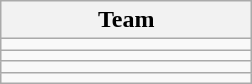<table class="wikitable" style="display:inline-table;">
<tr>
<th width=160>Team</th>
</tr>
<tr>
<td></td>
</tr>
<tr>
<td></td>
</tr>
<tr>
<td></td>
</tr>
<tr>
<td></td>
</tr>
</table>
